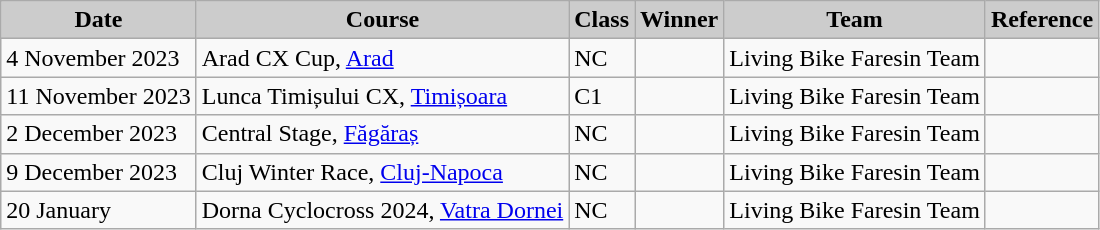<table class="wikitable sortable alternance ">
<tr>
<th scope="col" style="background-color:#CCCCCC;">Date</th>
<th scope="col" style="background-color:#CCCCCC;">Course</th>
<th scope="col" style="background-color:#CCCCCC;">Class</th>
<th scope="col" style="background-color:#CCCCCC;">Winner</th>
<th scope="col" style="background-color:#CCCCCC;">Team</th>
<th scope="col" style="background-color:#CCCCCC;">Reference</th>
</tr>
<tr>
<td>4 November 2023</td>
<td> Arad CX Cup, <a href='#'>Arad</a></td>
<td>NC</td>
<td></td>
<td>Living Bike Faresin Team</td>
<td></td>
</tr>
<tr>
<td>11 November 2023</td>
<td> Lunca Timișului CX, <a href='#'>Timișoara</a></td>
<td>C1</td>
<td></td>
<td>Living Bike Faresin Team</td>
<td></td>
</tr>
<tr>
<td>2 December 2023</td>
<td> Central Stage, <a href='#'>Făgăraș</a></td>
<td>NC</td>
<td></td>
<td>Living Bike Faresin Team</td>
<td></td>
</tr>
<tr>
<td>9 December 2023</td>
<td> Cluj Winter Race, <a href='#'>Cluj-Napoca</a></td>
<td>NC</td>
<td></td>
<td>Living Bike Faresin Team</td>
<td></td>
</tr>
<tr>
<td>20 January</td>
<td> Dorna Cyclocross 2024, <a href='#'>Vatra Dornei</a></td>
<td>NC</td>
<td></td>
<td>Living Bike Faresin Team</td>
<td></td>
</tr>
</table>
